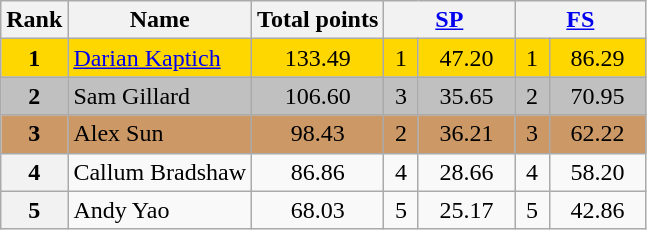<table class="wikitable sortable">
<tr>
<th>Rank</th>
<th>Name</th>
<th>Total points</th>
<th colspan="2" width="80px"><a href='#'>SP</a></th>
<th colspan="2" width="80px"><a href='#'>FS</a></th>
</tr>
<tr bgcolor="gold">
<td align="center"><strong>1</strong></td>
<td><a href='#'>Darian Kaptich</a></td>
<td align="center">133.49</td>
<td align="center">1</td>
<td align="center">47.20</td>
<td align="center">1</td>
<td align="center">86.29</td>
</tr>
<tr bgcolor="silver">
<td align="center"><strong>2</strong></td>
<td>Sam Gillard</td>
<td align="center">106.60</td>
<td align="center">3</td>
<td align="center">35.65</td>
<td align="center">2</td>
<td align="center">70.95</td>
</tr>
<tr bgcolor="cc9966">
<td align="center"><strong>3</strong></td>
<td>Alex Sun</td>
<td align="center">98.43</td>
<td align="center">2</td>
<td align="center">36.21</td>
<td align="center">3</td>
<td align="center">62.22</td>
</tr>
<tr>
<th>4</th>
<td>Callum Bradshaw</td>
<td align="center">86.86</td>
<td align="center">4</td>
<td align="center">28.66</td>
<td align="center">4</td>
<td align="center">58.20</td>
</tr>
<tr>
<th>5</th>
<td>Andy Yao</td>
<td align="center">68.03</td>
<td align="center">5</td>
<td align="center">25.17</td>
<td align="center">5</td>
<td align="center">42.86</td>
</tr>
</table>
